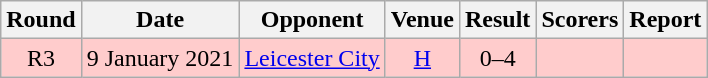<table class="wikitable" style="font-size:100%; text-align:center">
<tr>
<th>Round</th>
<th>Date</th>
<th>Opponent</th>
<th>Venue</th>
<th>Result</th>
<th>Scorers</th>
<th>Report</th>
</tr>
<tr bgcolor=FFCCCC>
<td>R3</td>
<td>9 January 2021</td>
<td><a href='#'>Leicester City</a></td>
<td><a href='#'>H</a></td>
<td>0–4</td>
<td></td>
<td></td>
</tr>
</table>
